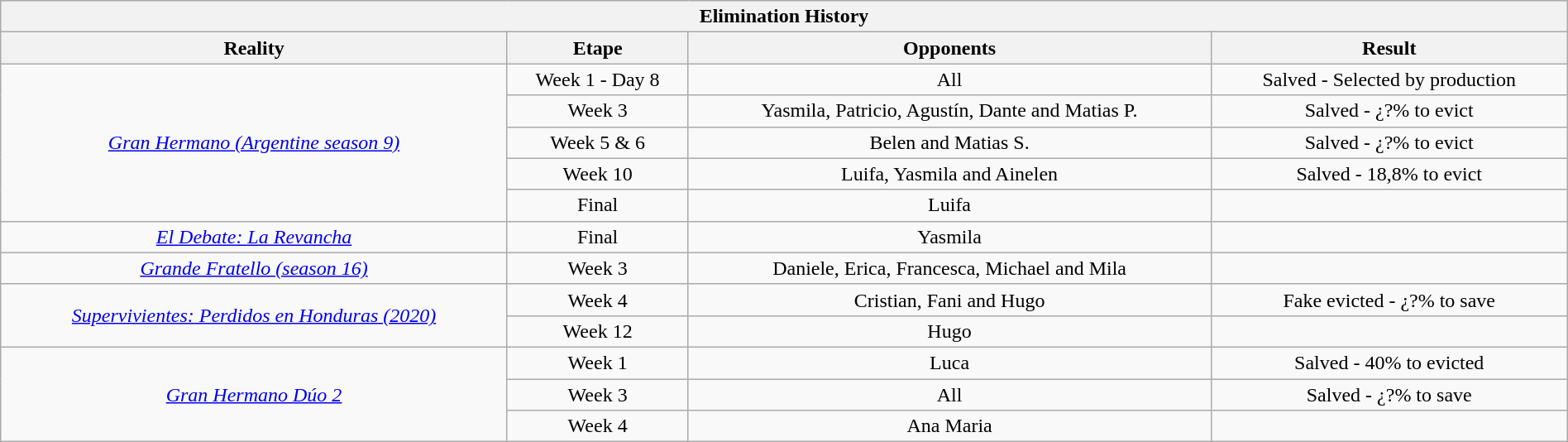<table class="wikitable collapsible collapsed" style="width:100%; margin:auto;">
<tr>
<th colspan="55">Elimination History</th>
</tr>
<tr style="background:beige" bgcolor="#DDDDDD">
<th>Reality</th>
<th>Etape</th>
<th>Opponents</th>
<th>Result</th>
</tr>
<tr style="text-align: center;">
<td rowspan="5"><em><a href='#'>Gran Hermano (Argentine season 9)</a></em></td>
<td>Week 1 - Day 8</td>
<td>All</td>
<td>Salved - Selected by production</td>
</tr>
<tr style="text-align: center;">
<td>Week 3</td>
<td>Yasmila, Patricio, Agustín, Dante and Matias P.</td>
<td>Salved - ¿?% to evict</td>
</tr>
<tr style="text-align: center;">
<td>Week 5 & 6</td>
<td>Belen and Matias S.</td>
<td>Salved - ¿?% to evict</td>
</tr>
<tr style="text-align: center;">
<td>Week 10</td>
<td>Luifa, Yasmila and Ainelen</td>
<td>Salved - 18,8% to evict</td>
</tr>
<tr style="text-align: center;">
<td>Final</td>
<td>Luifa</td>
<td></td>
</tr>
<tr style="text-align: center;">
<td><em><a href='#'>El Debate: La Revancha</a></em></td>
<td>Final</td>
<td>Yasmila</td>
<td></td>
</tr>
<tr style="text-align: center;">
<td><em><a href='#'>Grande Fratello (season 16)</a></em></td>
<td>Week 3</td>
<td>Daniele, Erica, Francesca, Michael and Mila</td>
<td></td>
</tr>
<tr style="text-align: center;">
<td rowspan="2"><em><a href='#'>Supervivientes: Perdidos en Honduras (2020)</a></em></td>
<td>Week 4</td>
<td>Cristian, Fani and Hugo</td>
<td>Fake evicted - ¿?% to save</td>
</tr>
<tr style="text-align: center;">
<td>Week 12</td>
<td>Hugo</td>
<td></td>
</tr>
<tr style="text-align: center;">
<td rowspan="3"><em><a href='#'>Gran Hermano Dúo 2</a></em></td>
<td>Week 1</td>
<td>Luca</td>
<td>Salved - 40% to evicted</td>
</tr>
<tr style="text-align: center;">
<td>Week 3</td>
<td>All</td>
<td>Salved - ¿?% to save</td>
</tr>
<tr style="text-align: center;">
<td>Week 4</td>
<td>Ana Maria</td>
<td></td>
</tr>
</table>
